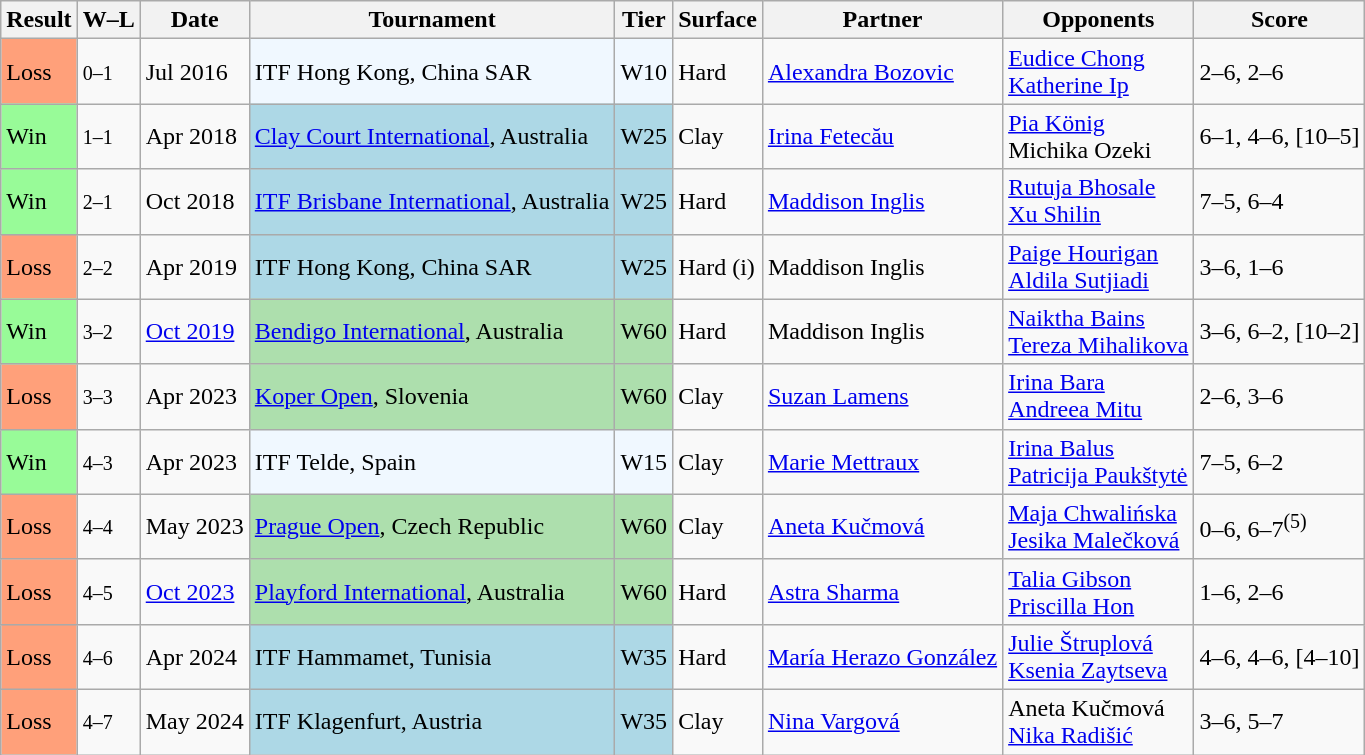<table class="sortable wikitable">
<tr>
<th>Result</th>
<th class="unsortable">W–L</th>
<th>Date</th>
<th>Tournament</th>
<th>Tier</th>
<th>Surface</th>
<th>Partner</th>
<th>Opponents</th>
<th class="unsortable">Score</th>
</tr>
<tr>
<td style="background:#ffa07a;">Loss</td>
<td><small>0–1</small></td>
<td>Jul 2016</td>
<td style="background:#f0f8ff;">ITF Hong Kong, China SAR</td>
<td style="background:#f0f8ff;">W10</td>
<td>Hard</td>
<td> <a href='#'>Alexandra Bozovic</a></td>
<td> <a href='#'>Eudice Chong</a> <br>  <a href='#'>Katherine Ip</a></td>
<td>2–6, 2–6</td>
</tr>
<tr>
<td style="background:#98fb98;">Win</td>
<td><small>1–1</small></td>
<td>Apr 2018</td>
<td style="background:lightblue;"><a href='#'>Clay Court International</a>, Australia</td>
<td style="background:lightblue;">W25</td>
<td>Clay</td>
<td> <a href='#'>Irina Fetecău</a></td>
<td> <a href='#'>Pia König</a> <br>  Michika Ozeki</td>
<td>6–1, 4–6, [10–5]</td>
</tr>
<tr>
<td style="background:#98fb98;">Win</td>
<td><small>2–1</small></td>
<td>Oct 2018</td>
<td style="background:lightblue;"><a href='#'>ITF Brisbane International</a>, Australia</td>
<td style="background:lightblue;">W25</td>
<td>Hard</td>
<td> <a href='#'>Maddison Inglis</a></td>
<td> <a href='#'>Rutuja Bhosale</a> <br>  <a href='#'>Xu Shilin</a></td>
<td>7–5, 6–4</td>
</tr>
<tr>
<td style="background:#ffa07a;">Loss</td>
<td><small>2–2</small></td>
<td>Apr 2019</td>
<td style="background:lightblue;">ITF Hong Kong, China SAR</td>
<td style="background:lightblue;">W25</td>
<td>Hard (i)</td>
<td> Maddison Inglis</td>
<td> <a href='#'>Paige Hourigan</a> <br>  <a href='#'>Aldila Sutjiadi</a></td>
<td>3–6, 1–6</td>
</tr>
<tr>
<td style="background:#98fb98;">Win</td>
<td><small>3–2</small></td>
<td><a href='#'>Oct 2019</a></td>
<td style="background:#addfad;"><a href='#'>Bendigo International</a>, Australia</td>
<td style="background:#addfad;">W60</td>
<td>Hard</td>
<td> Maddison Inglis</td>
<td> <a href='#'>Naiktha Bains</a> <br>  <a href='#'>Tereza Mihalikova</a></td>
<td>3–6, 6–2, [10–2]</td>
</tr>
<tr>
<td style="background:#ffa07a;">Loss</td>
<td><small>3–3</small></td>
<td>Apr 2023</td>
<td style="background:#addfad;"><a href='#'>Koper Open</a>, Slovenia</td>
<td style="background:#addfad;">W60</td>
<td>Clay</td>
<td> <a href='#'>Suzan Lamens</a></td>
<td> <a href='#'>Irina Bara</a> <br>  <a href='#'>Andreea Mitu</a></td>
<td>2–6, 3–6</td>
</tr>
<tr>
<td style="background:#98fb98;">Win</td>
<td><small>4–3</small></td>
<td>Apr 2023</td>
<td style="background:#f0f8ff;">ITF Telde, Spain</td>
<td style="background:#f0f8ff;">W15</td>
<td>Clay</td>
<td> <a href='#'>Marie Mettraux</a></td>
<td> <a href='#'>Irina Balus</a> <br>  <a href='#'>Patricija Paukštytė</a></td>
<td>7–5, 6–2</td>
</tr>
<tr>
<td style="background:#ffa07a;">Loss</td>
<td><small>4–4</small></td>
<td>May 2023</td>
<td style="background:#addfad;"><a href='#'>Prague Open</a>, Czech Republic</td>
<td style="background:#addfad;">W60</td>
<td>Clay</td>
<td> <a href='#'>Aneta Kučmová</a></td>
<td> <a href='#'>Maja Chwalińska</a> <br>  <a href='#'>Jesika Malečková</a></td>
<td>0–6, 6–7<sup>(5)</sup></td>
</tr>
<tr>
<td style="background:#ffa07a;">Loss</td>
<td><small>4–5</small></td>
<td><a href='#'>Oct 2023</a></td>
<td style="background:#addfad;"><a href='#'>Playford International</a>, Australia</td>
<td style="background:#addfad;">W60</td>
<td>Hard</td>
<td> <a href='#'>Astra Sharma</a></td>
<td> <a href='#'>Talia Gibson</a> <br>  <a href='#'>Priscilla Hon</a></td>
<td>1–6, 2–6</td>
</tr>
<tr>
<td style="background:#ffa07a;">Loss</td>
<td><small>4–6</small></td>
<td>Apr 2024</td>
<td style="background:lightblue;">ITF Hammamet, Tunisia</td>
<td style="background:lightblue;">W35</td>
<td>Hard</td>
<td> <a href='#'>María Herazo González</a></td>
<td> <a href='#'>Julie Štruplová</a> <br>  <a href='#'>Ksenia Zaytseva</a></td>
<td>4–6, 4–6, [4–10]</td>
</tr>
<tr>
<td style="background:#ffa07a;">Loss</td>
<td><small>4–7</small></td>
<td>May 2024</td>
<td style="background:lightblue;">ITF Klagenfurt, Austria</td>
<td style="background:lightblue;">W35</td>
<td>Clay</td>
<td> <a href='#'>Nina Vargová</a></td>
<td> Aneta Kučmová <br>  <a href='#'>Nika Radišić</a></td>
<td>3–6, 5–7</td>
</tr>
</table>
